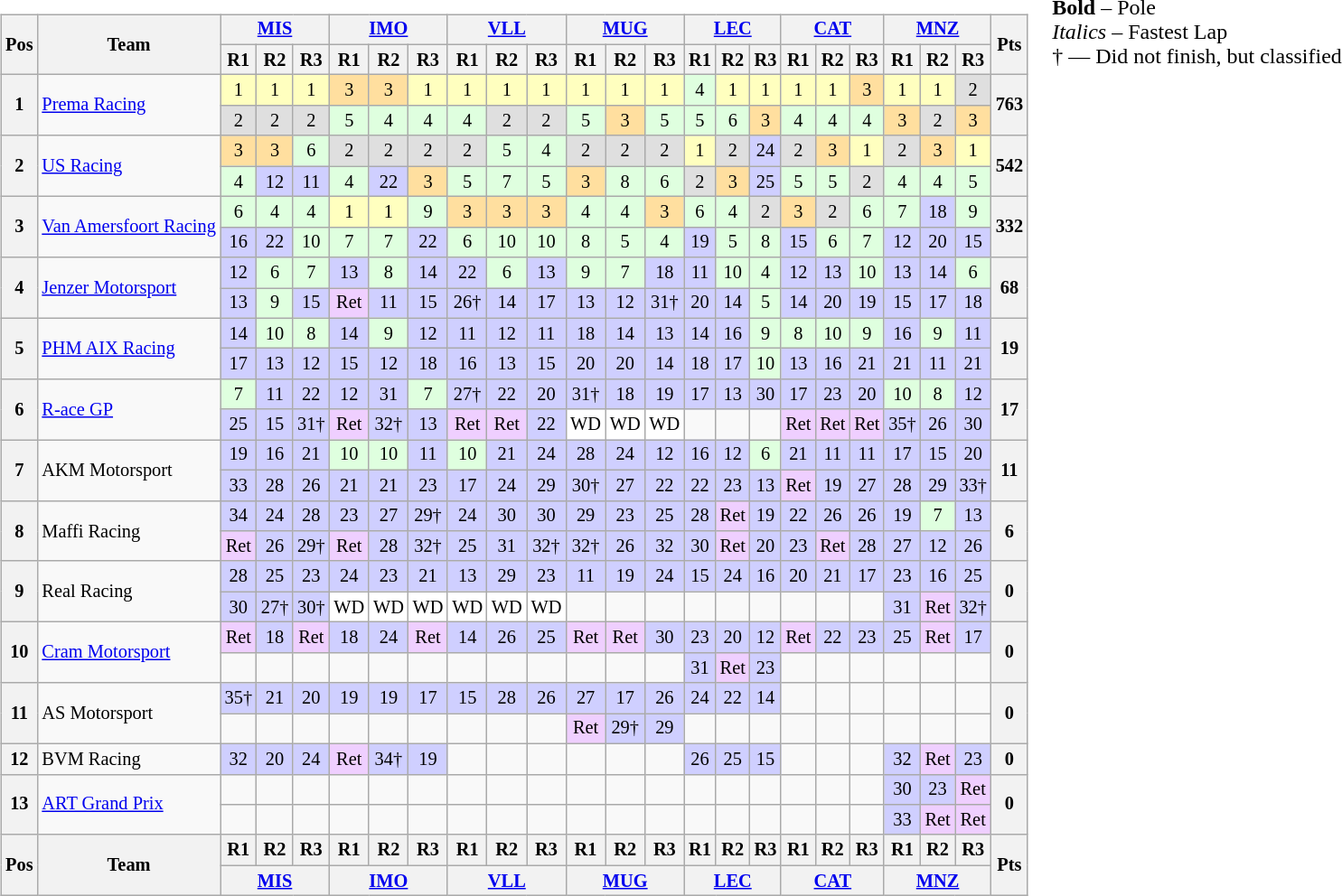<table>
<tr>
<td><br><table class="wikitable" style="font-size: 85%; text-align:center">
<tr>
<th rowspan=2>Pos</th>
<th rowspan=2>Team</th>
<th colspan=3><a href='#'>MIS</a><br></th>
<th colspan=3><a href='#'>IMO</a><br></th>
<th colspan=3><a href='#'>VLL</a><br></th>
<th colspan=3><a href='#'>MUG</a><br></th>
<th colspan=3><a href='#'>LEC</a><br></th>
<th colspan=3><a href='#'>CAT</a><br></th>
<th colspan=3><a href='#'>MNZ</a><br></th>
<th rowspan=2>Pts</th>
</tr>
<tr>
<th>R1</th>
<th>R2</th>
<th>R3</th>
<th>R1</th>
<th>R2</th>
<th>R3</th>
<th>R1</th>
<th>R2</th>
<th>R3</th>
<th>R1</th>
<th>R2</th>
<th>R3</th>
<th>R1</th>
<th>R2</th>
<th>R3</th>
<th>R1</th>
<th>R2</th>
<th>R3</th>
<th>R1</th>
<th>R2</th>
<th>R3</th>
</tr>
<tr>
<th rowspan=2>1</th>
<td rowspan=2 style="text-align:left"> <a href='#'>Prema Racing</a></td>
<td style="background:#ffffbf">1</td>
<td style="background:#ffffbf">1</td>
<td style="background:#ffffbf">1</td>
<td style="background:#ffdf9f">3</td>
<td style="background:#ffdf9f">3</td>
<td style="background:#ffffbf">1</td>
<td style="background:#ffffbf">1</td>
<td style="background:#ffffbf">1</td>
<td style="background:#ffffbf">1</td>
<td style="background:#ffffbf">1</td>
<td style="background:#ffffbf">1</td>
<td style="background:#ffffbf">1</td>
<td style="background:#dfffdf">4</td>
<td style="background:#ffffbf">1</td>
<td style="background:#ffffbf">1</td>
<td style="background:#ffffbf">1</td>
<td style="background:#ffffbf">1</td>
<td style="background:#ffdf9f">3</td>
<td style="background:#ffffbf">1</td>
<td style="background:#ffffbf">1</td>
<td style="background:#dfdfdf">2</td>
<th rowspan=2>763</th>
</tr>
<tr>
<td style="background:#dfdfdf">2</td>
<td style="background:#dfdfdf">2</td>
<td style="background:#dfdfdf">2</td>
<td style="background:#dfffdf">5</td>
<td style="background:#dfffdf">4</td>
<td style="background:#dfffdf">4</td>
<td style="background:#dfffdf">4</td>
<td style="background:#dfdfdf">2</td>
<td style="background:#dfdfdf">2</td>
<td style="background:#dfffdf">5</td>
<td style="background:#ffdf9f">3</td>
<td style="background:#dfffdf">5</td>
<td style="background:#dfffdf">5</td>
<td style="background:#dfffdf">6</td>
<td style="background:#ffdf9f">3</td>
<td style="background:#dfffdf">4</td>
<td style="background:#dfffdf">4</td>
<td style="background:#dfffdf">4</td>
<td style="background:#ffdf9f">3</td>
<td style="background:#dfdfdf">2</td>
<td style="background:#ffdf9f">3</td>
</tr>
<tr>
<th rowspan=2>2</th>
<td rowspan=2 style="text-align:left"> <a href='#'>US Racing</a></td>
<td style="background:#ffdf9f">3</td>
<td style="background:#ffdf9f">3</td>
<td style="background:#dfffdf">6</td>
<td style="background:#dfdfdf">2</td>
<td style="background:#dfdfdf">2</td>
<td style="background:#dfdfdf">2</td>
<td style="background:#dfdfdf">2</td>
<td style="background:#dfffdf">5</td>
<td style="background:#dfffdf">4</td>
<td style="background:#dfdfdf">2</td>
<td style="background:#dfdfdf">2</td>
<td style="background:#dfdfdf">2</td>
<td style="background:#ffffbf">1</td>
<td style="background:#dfdfdf">2</td>
<td style="background:#cfcfff">24</td>
<td style="background:#dfdfdf">2</td>
<td style="background:#ffdf9f">3</td>
<td style="background:#ffffbf">1</td>
<td style="background:#dfdfdf">2</td>
<td style="background:#ffdf9f">3</td>
<td style="background:#ffffbf">1</td>
<th rowspan=2>542</th>
</tr>
<tr>
<td style="background:#dfffdf">4</td>
<td style="background:#cfcfff">12</td>
<td style="background:#cfcfff">11</td>
<td style="background:#dfffdf">4</td>
<td style="background:#cfcfff">22</td>
<td style="background:#ffdf9f">3</td>
<td style="background:#dfffdf">5</td>
<td style="background:#dfffdf">7</td>
<td style="background:#dfffdf">5</td>
<td style="background:#ffdf9f">3</td>
<td style="background:#dfffdf">8</td>
<td style="background:#dfffdf">6</td>
<td style="background:#dfdfdf">2</td>
<td style="background:#ffdf9f">3</td>
<td style="background:#cfcfff">25</td>
<td style="background:#dfffdf">5</td>
<td style="background:#dfffdf">5</td>
<td style="background:#dfdfdf">2</td>
<td style="background:#dfffdf">4</td>
<td style="background:#dfffdf">4</td>
<td style="background:#dfffdf">5</td>
</tr>
<tr>
<th rowspan=2>3</th>
<td rowspan=2 style="text-align:left" nowrap> <a href='#'>Van Amersfoort Racing</a></td>
<td style="background:#dfffdf">6</td>
<td style="background:#dfffdf">4</td>
<td style="background:#dfffdf">4</td>
<td style="background:#ffffbf">1</td>
<td style="background:#ffffbf">1</td>
<td style="background:#dfffdf">9</td>
<td style="background:#ffdf9f">3</td>
<td style="background:#ffdf9f">3</td>
<td style="background:#ffdf9f">3</td>
<td style="background:#dfffdf">4</td>
<td style="background:#dfffdf">4</td>
<td style="background:#ffdf9f">3</td>
<td style="background:#dfffdf">6</td>
<td style="background:#dfffdf">4</td>
<td style="background:#dfdfdf">2</td>
<td style="background:#ffdf9f">3</td>
<td style="background:#dfdfdf">2</td>
<td style="background:#dfffdf">6</td>
<td style="background:#dfffdf">7</td>
<td style="background:#cfcfff">18</td>
<td style="background:#dfffdf">9</td>
<th rowspan=2>332</th>
</tr>
<tr>
<td style="background:#cfcfff">16</td>
<td style="background:#cfcfff">22</td>
<td style="background:#dfffdf">10</td>
<td style="background:#dfffdf">7</td>
<td style="background:#dfffdf">7</td>
<td style="background:#cfcfff">22</td>
<td style="background:#dfffdf">6</td>
<td style="background:#dfffdf">10</td>
<td style="background:#dfffdf">10</td>
<td style="background:#dfffdf">8</td>
<td style="background:#dfffdf">5</td>
<td style="background:#dfffdf">4</td>
<td style="background:#cfcfff">19</td>
<td style="background:#dfffdf">5</td>
<td style="background:#dfffdf">8</td>
<td style="background:#cfcfff">15</td>
<td style="background:#dfffdf">6</td>
<td style="background:#dfffdf">7</td>
<td style="background:#cfcfff">12</td>
<td style="background:#cfcfff">20</td>
<td style="background:#cfcfff">15</td>
</tr>
<tr>
<th rowspan=2>4</th>
<td rowspan=2 style="text-align:left"> <a href='#'>Jenzer Motorsport</a></td>
<td style="background:#cfcfff">12</td>
<td style="background:#dfffdf">6</td>
<td style="background:#dfffdf">7</td>
<td style="background:#cfcfff">13</td>
<td style="background:#dfffdf">8</td>
<td style="background:#cfcfff">14</td>
<td style="background:#cfcfff">22</td>
<td style="background:#dfffdf">6</td>
<td style="background:#cfcfff">13</td>
<td style="background:#dfffdf">9</td>
<td style="background:#dfffdf">7</td>
<td style="background:#cfcfff">18</td>
<td style="background:#cfcfff">11</td>
<td style="background:#dfffdf">10</td>
<td style="background:#dfffdf">4</td>
<td style="background:#cfcfff">12</td>
<td style="background:#cfcfff">13</td>
<td style="background:#dfffdf">10</td>
<td style="background:#cfcfff">13</td>
<td style="background:#cfcfff">14</td>
<td style="background:#dfffdf">6</td>
<th rowspan=2>68</th>
</tr>
<tr>
<td style="background:#cfcfff">13</td>
<td style="background:#dfffdf">9</td>
<td style="background:#cfcfff">15</td>
<td style="background:#efcfff">Ret</td>
<td style="background:#cfcfff">11</td>
<td style="background:#cfcfff">15</td>
<td style="background:#cfcfff">26†</td>
<td style="background:#cfcfff">14</td>
<td style="background:#cfcfff">17</td>
<td style="background:#cfcfff">13</td>
<td style="background:#cfcfff">12</td>
<td style="background:#cfcfff">31†</td>
<td style="background:#cfcfff">20</td>
<td style="background:#cfcfff">14</td>
<td style="background:#dfffdf">5</td>
<td style="background:#cfcfff">14</td>
<td style="background:#cfcfff">20</td>
<td style="background:#cfcfff">19</td>
<td style="background:#cfcfff">15</td>
<td style="background:#cfcfff">17</td>
<td style="background:#cfcfff">18</td>
</tr>
<tr>
<th rowspan=2>5</th>
<td rowspan=2 style="text-align:left"> <a href='#'>PHM AIX Racing</a></td>
<td style="background:#cfcfff">14</td>
<td style="background:#dfffdf">10</td>
<td style="background:#dfffdf">8</td>
<td style="background:#cfcfff">14</td>
<td style="background:#dfffdf">9</td>
<td style="background:#cfcfff">12</td>
<td style="background:#cfcfff">11</td>
<td style="background:#cfcfff">12</td>
<td style="background:#cfcfff">11</td>
<td style="background:#cfcfff">18</td>
<td style="background:#cfcfff">14</td>
<td style="background:#cfcfff">13</td>
<td style="background:#cfcfff">14</td>
<td style="background:#cfcfff">16</td>
<td style="background:#dfffdf">9</td>
<td style="background:#dfffdf">8</td>
<td style="background:#dfffdf">10</td>
<td style="background:#dfffdf">9</td>
<td style="background:#cfcfff">16</td>
<td style="background:#dfffdf">9</td>
<td style="background:#cfcfff">11</td>
<th rowspan=2>19</th>
</tr>
<tr>
<td style="background:#cfcfff">17</td>
<td style="background:#cfcfff">13</td>
<td style="background:#cfcfff">12</td>
<td style="background:#cfcfff">15</td>
<td style="background:#cfcfff">12</td>
<td style="background:#cfcfff">18</td>
<td style="background:#cfcfff">16</td>
<td style="background:#cfcfff">13</td>
<td style="background:#cfcfff">15</td>
<td style="background:#cfcfff">20</td>
<td style="background:#cfcfff">20</td>
<td style="background:#cfcfff">14</td>
<td style="background:#cfcfff">18</td>
<td style="background:#cfcfff">17</td>
<td style="background:#dfffdf">10</td>
<td style="background:#cfcfff">13</td>
<td style="background:#cfcfff">16</td>
<td style="background:#cfcfff">21</td>
<td style="background:#cfcfff">21</td>
<td style="background:#cfcfff">11</td>
<td style="background:#cfcfff">21</td>
</tr>
<tr>
<th rowspan=2>6</th>
<td rowspan=2 style="text-align:left"> <a href='#'>R-ace GP</a></td>
<td style="background:#dfffdf">7</td>
<td style="background:#cfcfff">11</td>
<td style="background:#cfcfff">22</td>
<td style="background:#cfcfff">12</td>
<td style="background:#cfcfff">31</td>
<td style="background:#dfffdf">7</td>
<td style="background:#cfcfff">27†</td>
<td style="background:#cfcfff">22</td>
<td style="background:#cfcfff">20</td>
<td style="background:#cfcfff">31†</td>
<td style="background:#cfcfff">18</td>
<td style="background:#cfcfff">19</td>
<td style="background:#cfcfff">17</td>
<td style="background:#cfcfff">13</td>
<td style="background:#cfcfff">30</td>
<td style="background:#cfcfff">17</td>
<td style="background:#cfcfff">23</td>
<td style="background:#cfcfff">20</td>
<td style="background:#dfffdf">10</td>
<td style="background:#dfffdf">8</td>
<td style="background:#cfcfff">12</td>
<th rowspan=2>17</th>
</tr>
<tr>
<td style="background:#cfcfff">25</td>
<td style="background:#cfcfff">15</td>
<td style="background:#cfcfff">31†</td>
<td style="background:#efcfff">Ret</td>
<td style="background:#cfcfff">32†</td>
<td style="background:#cfcfff">13</td>
<td style="background:#efcfff">Ret</td>
<td style="background:#efcfff">Ret</td>
<td style="background:#cfcfff">22</td>
<td style="background:#ffffff">WD</td>
<td style="background:#ffffff">WD</td>
<td style="background:#ffffff">WD</td>
<td></td>
<td></td>
<td></td>
<td style="background:#efcfff">Ret</td>
<td style="background:#efcfff">Ret</td>
<td style="background:#efcfff">Ret</td>
<td style="background:#cfcfff">35†</td>
<td style="background:#cfcfff">26</td>
<td style="background:#cfcfff">30</td>
</tr>
<tr>
<th rowspan=2>7</th>
<td rowspan=2 style="text-align:left"> AKM Motorsport</td>
<td style="background:#cfcfff">19</td>
<td style="background:#cfcfff">16</td>
<td style="background:#cfcfff">21</td>
<td style="background:#dfffdf">10</td>
<td style="background:#dfffdf">10</td>
<td style="background:#cfcfff">11</td>
<td style="background:#dfffdf">10</td>
<td style="background:#cfcfff">21</td>
<td style="background:#cfcfff">24</td>
<td style="background:#cfcfff">28</td>
<td style="background:#cfcfff">24</td>
<td style="background:#cfcfff">12</td>
<td style="background:#cfcfff">16</td>
<td style="background:#cfcfff">12</td>
<td style="background:#dfffdf">6</td>
<td style="background:#cfcfff">21</td>
<td style="background:#cfcfff">11</td>
<td style="background:#cfcfff">11</td>
<td style="background:#cfcfff">17</td>
<td style="background:#cfcfff">15</td>
<td style="background:#cfcfff">20</td>
<th rowspan=2>11</th>
</tr>
<tr>
<td style="background:#cfcfff">33</td>
<td style="background:#cfcfff">28</td>
<td style="background:#cfcfff">26</td>
<td style="background:#cfcfff">21</td>
<td style="background:#cfcfff">21</td>
<td style="background:#cfcfff">23</td>
<td style="background:#cfcfff">17</td>
<td style="background:#cfcfff">24</td>
<td style="background:#cfcfff">29</td>
<td style="background:#cfcfff">30†</td>
<td style="background:#cfcfff">27</td>
<td style="background:#cfcfff">22</td>
<td style="background:#cfcfff">22</td>
<td style="background:#cfcfff">23</td>
<td style="background:#cfcfff">13</td>
<td style="background:#efcfff">Ret</td>
<td style="background:#cfcfff">19</td>
<td style="background:#cfcfff">27</td>
<td style="background:#cfcfff">28</td>
<td style="background:#cfcfff">29</td>
<td style="background:#cfcfff">33†</td>
</tr>
<tr>
<th rowspan=2>8</th>
<td rowspan=2 style="text-align:left"> Maffi Racing</td>
<td style="background:#cfcfff">34</td>
<td style="background:#cfcfff">24</td>
<td style="background:#cfcfff">28</td>
<td style="background:#cfcfff">23</td>
<td style="background:#cfcfff">27</td>
<td style="background:#cfcfff">29†</td>
<td style="background:#cfcfff">24</td>
<td style="background:#cfcfff">30</td>
<td style="background:#cfcfff">30</td>
<td style="background:#cfcfff">29</td>
<td style="background:#cfcfff">23</td>
<td style="background:#cfcfff">25</td>
<td style="background:#cfcfff">28</td>
<td style="background:#efcfff">Ret</td>
<td style="background:#cfcfff">19</td>
<td style="background:#cfcfff">22</td>
<td style="background:#cfcfff">26</td>
<td style="background:#cfcfff">26</td>
<td style="background:#cfcfff">19</td>
<td style="background:#dfffdf">7</td>
<td style="background:#cfcfff">13</td>
<th rowspan=2>6</th>
</tr>
<tr>
<td style="background:#efcfff">Ret</td>
<td style="background:#cfcfff">26</td>
<td style="background:#cfcfff">29†</td>
<td style="background:#efcfff">Ret</td>
<td style="background:#cfcfff">28</td>
<td style="background:#cfcfff">32†</td>
<td style="background:#cfcfff">25</td>
<td style="background:#cfcfff">31</td>
<td style="background:#cfcfff">32†</td>
<td style="background:#cfcfff">32†</td>
<td style="background:#cfcfff">26</td>
<td style="background:#cfcfff">32</td>
<td style="background:#cfcfff">30</td>
<td style="background:#efcfff">Ret</td>
<td style="background:#cfcfff">20</td>
<td style="background:#cfcfff">23</td>
<td style="background:#efcfff">Ret</td>
<td style="background:#cfcfff">28</td>
<td style="background:#cfcfff">27</td>
<td style="background:#cfcfff">12</td>
<td style="background:#cfcfff">26</td>
</tr>
<tr>
<th rowspan=2>9</th>
<td rowspan=2 style="text-align:left"> Real Racing</td>
<td style="background:#cfcfff">28</td>
<td style="background:#cfcfff">25</td>
<td style="background:#cfcfff">23</td>
<td style="background:#cfcfff">24</td>
<td style="background:#cfcfff">23</td>
<td style="background:#cfcfff">21</td>
<td style="background:#cfcfff">13</td>
<td style="background:#cfcfff">29</td>
<td style="background:#cfcfff">23</td>
<td style="background:#cfcfff">11</td>
<td style="background:#cfcfff">19</td>
<td style="background:#cfcfff">24</td>
<td style="background:#cfcfff">15</td>
<td style="background:#cfcfff">24</td>
<td style="background:#cfcfff">16</td>
<td style="background:#cfcfff">20</td>
<td style="background:#cfcfff">21</td>
<td style="background:#cfcfff">17</td>
<td style="background:#cfcfff">23</td>
<td style="background:#cfcfff">16</td>
<td style="background:#cfcfff">25</td>
<th rowspan=2>0</th>
</tr>
<tr>
<td style="background:#cfcfff">30</td>
<td style="background:#cfcfff">27†</td>
<td style="background:#cfcfff">30†</td>
<td style="background:#ffffff">WD</td>
<td style="background:#ffffff">WD</td>
<td style="background:#ffffff">WD</td>
<td style="background:#ffffff">WD</td>
<td style="background:#ffffff">WD</td>
<td style="background:#ffffff">WD</td>
<td></td>
<td></td>
<td></td>
<td></td>
<td></td>
<td></td>
<td></td>
<td></td>
<td></td>
<td style="background:#cfcfff">31</td>
<td style="background:#efcfff">Ret</td>
<td style="background:#cfcfff">32†</td>
</tr>
<tr>
<th rowspan=2>10</th>
<td rowspan=2 style="text-align:left"> <a href='#'>Cram Motorsport</a></td>
<td style="background:#efcfff">Ret</td>
<td style="background:#cfcfff">18</td>
<td style="background:#efcfff">Ret</td>
<td style="background:#cfcfff">18</td>
<td style="background:#cfcfff">24</td>
<td style="background:#efcfff">Ret</td>
<td style="background:#cfcfff">14</td>
<td style="background:#cfcfff">26</td>
<td style="background:#cfcfff">25</td>
<td style="background:#efcfff">Ret</td>
<td style="background:#efcfff">Ret</td>
<td style="background:#cfcfff">30</td>
<td style="background:#cfcfff">23</td>
<td style="background:#cfcfff">20</td>
<td style="background:#cfcfff">12</td>
<td style="background:#efcfff">Ret</td>
<td style="background:#cfcfff">22</td>
<td style="background:#cfcfff">23</td>
<td style="background:#cfcfff">25</td>
<td style="background:#efcfff">Ret</td>
<td style="background:#cfcfff">17</td>
<th rowspan=2>0</th>
</tr>
<tr>
<td></td>
<td></td>
<td></td>
<td></td>
<td></td>
<td></td>
<td></td>
<td></td>
<td></td>
<td></td>
<td></td>
<td></td>
<td style="background:#cfcfff">31</td>
<td style="background:#efcfff">Ret</td>
<td style="background:#cfcfff">23</td>
<td></td>
<td></td>
<td></td>
<td></td>
<td></td>
<td></td>
</tr>
<tr>
<th rowspan=2>11</th>
<td rowspan=2 style="text-align:left"> AS Motorsport</td>
<td style="background:#cfcfff">35†</td>
<td style="background:#cfcfff">21</td>
<td style="background:#cfcfff">20</td>
<td style="background:#cfcfff">19</td>
<td style="background:#cfcfff">19</td>
<td style="background:#cfcfff">17</td>
<td style="background:#cfcfff">15</td>
<td style="background:#cfcfff">28</td>
<td style="background:#cfcfff">26</td>
<td style="background:#cfcfff">27</td>
<td style="background:#cfcfff">17</td>
<td style="background:#cfcfff">26</td>
<td style="background:#cfcfff">24</td>
<td style="background:#cfcfff">22</td>
<td style="background:#cfcfff">14</td>
<td></td>
<td></td>
<td></td>
<td></td>
<td></td>
<td></td>
<th rowspan=2>0</th>
</tr>
<tr>
<td></td>
<td></td>
<td></td>
<td></td>
<td></td>
<td></td>
<td></td>
<td></td>
<td></td>
<td style="background:#efcfff">Ret</td>
<td style="background:#cfcfff">29†</td>
<td style="background:#cfcfff">29</td>
<td></td>
<td></td>
<td></td>
<td></td>
<td></td>
<td></td>
<td></td>
<td></td>
<td></td>
</tr>
<tr>
<th>12</th>
<td style="text-align:left"> BVM Racing</td>
<td style="background:#cfcfff">32</td>
<td style="background:#cfcfff">20</td>
<td style="background:#cfcfff">24</td>
<td style="background:#efcfff">Ret</td>
<td style="background:#cfcfff">34†</td>
<td style="background:#cfcfff">19</td>
<td></td>
<td></td>
<td></td>
<td></td>
<td></td>
<td></td>
<td style="background:#cfcfff">26</td>
<td style="background:#cfcfff">25</td>
<td style="background:#cfcfff">15</td>
<td></td>
<td></td>
<td></td>
<td style="background:#cfcfff">32</td>
<td style="background:#efcfff">Ret</td>
<td style="background:#cfcfff">23</td>
<th>0</th>
</tr>
<tr>
<th rowspan=2>13</th>
<td rowspan=2 style="text-align:left"> <a href='#'>ART Grand Prix</a></td>
<td></td>
<td></td>
<td></td>
<td></td>
<td></td>
<td></td>
<td></td>
<td></td>
<td></td>
<td></td>
<td></td>
<td></td>
<td></td>
<td></td>
<td></td>
<td></td>
<td></td>
<td></td>
<td style="background:#cfcfff">30</td>
<td style="background:#cfcfff">23</td>
<td style="background:#efcfff">Ret</td>
<th rowspan=2>0</th>
</tr>
<tr>
<td></td>
<td></td>
<td></td>
<td></td>
<td></td>
<td></td>
<td></td>
<td></td>
<td></td>
<td></td>
<td></td>
<td></td>
<td></td>
<td></td>
<td></td>
<td></td>
<td></td>
<td></td>
<td style="background:#cfcfff">33</td>
<td style="background:#efcfff">Ret</td>
<td style="background:#efcfff">Ret</td>
</tr>
<tr>
<th rowspan=2>Pos</th>
<th rowspan=2>Team</th>
<th>R1</th>
<th>R2</th>
<th>R3</th>
<th>R1</th>
<th>R2</th>
<th>R3</th>
<th>R1</th>
<th>R2</th>
<th>R3</th>
<th>R1</th>
<th>R2</th>
<th>R3</th>
<th>R1</th>
<th>R2</th>
<th>R3</th>
<th>R1</th>
<th>R2</th>
<th>R3</th>
<th>R1</th>
<th>R2</th>
<th>R3</th>
<th rowspan=2>Pts</th>
</tr>
<tr>
<th colspan=3><a href='#'>MIS</a><br></th>
<th colspan=3><a href='#'>IMO</a><br></th>
<th colspan=3><a href='#'>VLL</a><br></th>
<th colspan=3><a href='#'>MUG</a><br></th>
<th colspan=3><a href='#'>LEC</a><br></th>
<th colspan=3><a href='#'>CAT</a><br></th>
<th colspan=3><a href='#'>MNZ</a><br></th>
</tr>
</table>
</td>
<td style="vertical-align:top"><br><span><strong>Bold</strong> – Pole<br><em>Italics</em> – Fastest Lap<br>† — Did not finish, but classified</span></td>
</tr>
</table>
